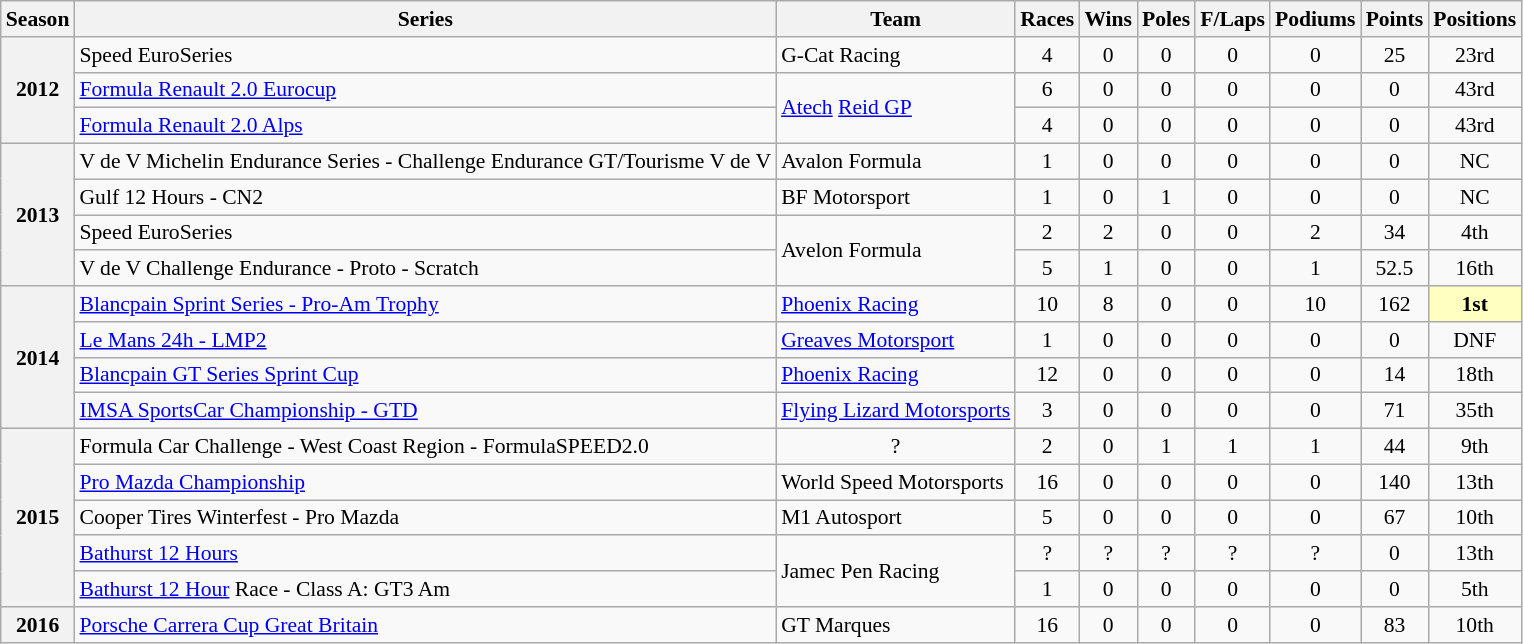<table class="wikitable" style="font-size: 90%; text-align:center">
<tr>
<th>Season</th>
<th>Series</th>
<th>Team</th>
<th>Races</th>
<th>Wins</th>
<th>Poles</th>
<th>F/Laps</th>
<th>Podiums</th>
<th>Points</th>
<th>Positions</th>
</tr>
<tr>
<th rowspan="3">2012</th>
<td align="left">Speed EuroSeries</td>
<td align="left">G-Cat Racing</td>
<td>4</td>
<td>0</td>
<td>0</td>
<td>0</td>
<td>0</td>
<td>25</td>
<td>23rd</td>
</tr>
<tr>
<td align="left"><a href='#'>Formula Renault 2.0 Eurocup</a></td>
<td rowspan ="2" align="left"><a href='#'>Atech</a> <a href='#'> Reid GP</a></td>
<td>6</td>
<td>0</td>
<td>0</td>
<td>0</td>
<td>0</td>
<td>0</td>
<td>43rd</td>
</tr>
<tr>
<td align="left"><a href='#'> Formula Renault 2.0 Alps</a></td>
<td>4</td>
<td>0</td>
<td>0</td>
<td>0</td>
<td>0</td>
<td>0</td>
<td>43rd</td>
</tr>
<tr>
<th rowspan="4">2013</th>
<td align="left">V de V Michelin Endurance Series - Challenge Endurance GT/Tourisme V de V</td>
<td align="left">Avalon Formula</td>
<td>1</td>
<td>0</td>
<td>0</td>
<td>0</td>
<td>0</td>
<td>0</td>
<td>NC</td>
</tr>
<tr>
<td align="left">Gulf 12 Hours - CN2</td>
<td align="left">BF Motorsport</td>
<td>1</td>
<td>0</td>
<td>1</td>
<td>0</td>
<td>0</td>
<td>0</td>
<td>NC</td>
</tr>
<tr>
<td align="left">Speed EuroSeries</td>
<td rowspan ="2" align="left">Avelon Formula</td>
<td>2</td>
<td>2</td>
<td>0</td>
<td>0</td>
<td>2</td>
<td>34</td>
<td>4th</td>
</tr>
<tr>
<td align="left">V de V Challenge Endurance - Proto - Scratch</td>
<td>5</td>
<td>1</td>
<td>0</td>
<td>0</td>
<td>1</td>
<td>52.5</td>
<td>16th</td>
</tr>
<tr>
<th rowspan="4">2014</th>
<td align="left"><a href='#'>Blancpain Sprint Series - Pro-Am Trophy</a></td>
<td align="left"><a href='#'>Phoenix Racing</a></td>
<td>10</td>
<td>8</td>
<td>0</td>
<td>0</td>
<td>10</td>
<td>162</td>
<th style="background:#ffffbf;">1st</th>
</tr>
<tr>
<td align="left"><a href='#'>Le Mans 24h - LMP2</a></td>
<td align="left"><a href='#'>Greaves Motorsport</a></td>
<td>1</td>
<td>0</td>
<td>0</td>
<td>0</td>
<td>0</td>
<td>0</td>
<td>DNF</td>
</tr>
<tr>
<td align="left"><a href='#'>Blancpain GT Series Sprint Cup</a></td>
<td align="left"><a href='#'>Phoenix Racing</a></td>
<td>12</td>
<td>0</td>
<td>0</td>
<td>0</td>
<td>0</td>
<td>14</td>
<td>18th</td>
</tr>
<tr>
<td align="left"><a href='#'>IMSA SportsCar Championship - GTD</a></td>
<td align="left"><a href='#'>Flying Lizard Motorsports</a></td>
<td>3</td>
<td>0</td>
<td>0</td>
<td>0</td>
<td>0</td>
<td>71</td>
<td>35th</td>
</tr>
<tr>
<th rowspan="5">2015</th>
<td align="left">Formula Car Challenge - West Coast Region - FormulaSPEED2.0</td>
<td>?</td>
<td>2</td>
<td>0</td>
<td>1</td>
<td>1</td>
<td>1</td>
<td>44</td>
<td>9th</td>
</tr>
<tr>
<td align="left"><a href='#'>Pro Mazda Championship</a></td>
<td align="left">World Speed Motorsports</td>
<td>16</td>
<td>0</td>
<td>0</td>
<td>0</td>
<td>0</td>
<td>140</td>
<td>13th</td>
</tr>
<tr>
<td align="left">Cooper Tires Winterfest - Pro Mazda</td>
<td align="left">M1 Autosport</td>
<td>5</td>
<td>0</td>
<td>0</td>
<td>0</td>
<td>0</td>
<td>67</td>
<td>10th</td>
</tr>
<tr>
<td align="left"><a href='#'>Bathurst 12 Hours</a></td>
<td rowspan="2" align="left">Jamec Pen Racing</td>
<td>?</td>
<td>?</td>
<td>?</td>
<td>?</td>
<td>?</td>
<td>0</td>
<td>13th</td>
</tr>
<tr>
<td align="left"><a href='#'> Bathurst 12 Hour</a> Race - Class A: GT3 Am</td>
<td>1</td>
<td>0</td>
<td>0</td>
<td>0</td>
<td>0</td>
<td>0</td>
<td>5th</td>
</tr>
<tr>
<th>2016</th>
<td align="left"><a href='#'>Porsche Carrera Cup Great Britain</a></td>
<td align="left">GT Marques</td>
<td>16</td>
<td>0</td>
<td>0</td>
<td>0</td>
<td>0</td>
<td>83</td>
<td>10th</td>
</tr>
</table>
